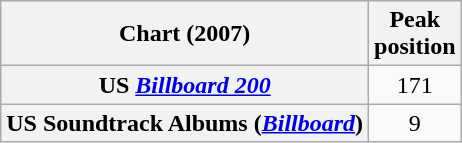<table class="wikitable plainrowheaders">
<tr>
<th scope="col">Chart (2007)</th>
<th scope="col">Peak<br>position</th>
</tr>
<tr>
<th scope=row>US <em><a href='#'>Billboard 200</a></em></th>
<td align="center">171</td>
</tr>
<tr>
<th scope=row>US Soundtrack Albums (<em><a href='#'>Billboard</a></em>)</th>
<td align="center">9</td>
</tr>
</table>
